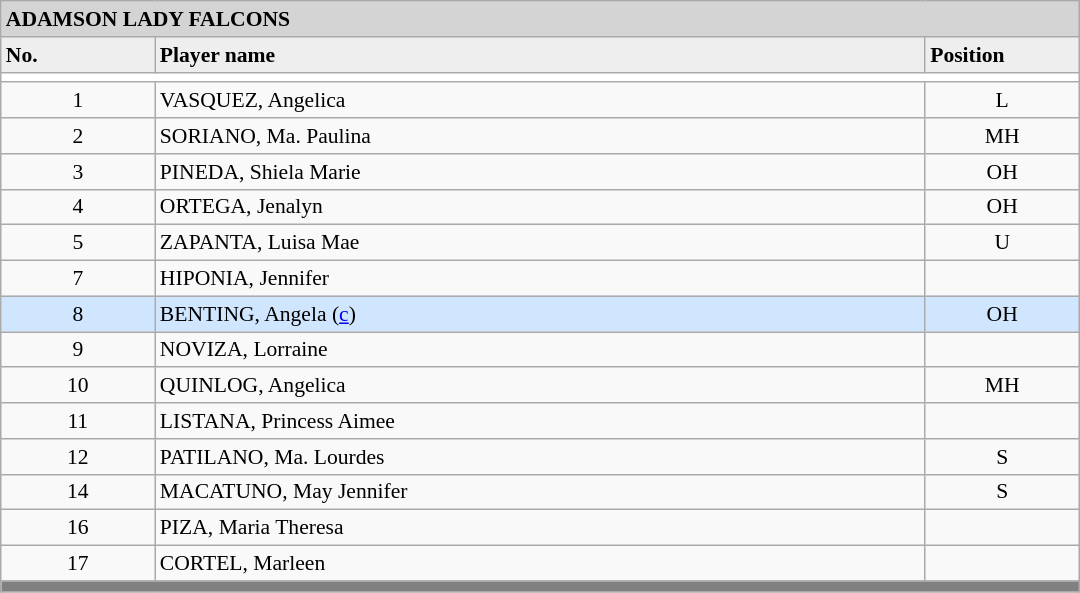<table class="wikitable collapsible collapsed" style="font-size:90%;width:50em;">
<tr>
<th style="background:#D4D4D4; text-align:left;" colspan=3> ADAMSON LADY FALCONS</th>
</tr>
<tr style="background:#EEEEEE; font-weight:bold;">
<td width=10%>No.</td>
<td width=50%>Player name</td>
<td width=10%>Position</td>
</tr>
<tr style="background:#FFFFFF;">
<td colspan=3 style="text-align:center"></td>
</tr>
<tr>
<td style="text-align:center">1</td>
<td>VASQUEZ, Angelica</td>
<td style="text-align:center">L</td>
</tr>
<tr>
<td style="text-align:center">2</td>
<td>SORIANO, Ma. Paulina</td>
<td style="text-align:center">MH</td>
</tr>
<tr>
<td style="text-align:center">3</td>
<td>PINEDA, Shiela Marie</td>
<td style="text-align:center">OH</td>
</tr>
<tr>
<td style="text-align:center">4</td>
<td>ORTEGA, Jenalyn</td>
<td style="text-align:center">OH</td>
</tr>
<tr>
<td style="text-align:center">5</td>
<td>ZAPANTA, Luisa Mae</td>
<td style="text-align:center">U</td>
</tr>
<tr>
<td style="text-align:center">7</td>
<td>HIPONIA, Jennifer</td>
<td style="text-align:center"></td>
</tr>
<tr style="background:#D0E6FF">
<td style="text-align:center">8</td>
<td>BENTING, Angela (<a href='#'>c</a>)</td>
<td style="text-align:center">OH</td>
</tr>
<tr>
<td style="text-align:center">9</td>
<td>NOVIZA, Lorraine</td>
<td style="text-align:center"></td>
</tr>
<tr>
<td style="text-align:center">10</td>
<td>QUINLOG, Angelica</td>
<td style="text-align:center">MH</td>
</tr>
<tr>
<td style="text-align:center">11</td>
<td>LISTANA, Princess Aimee</td>
<td style="text-align:center"></td>
</tr>
<tr>
<td style="text-align:center">12</td>
<td>PATILANO, Ma. Lourdes</td>
<td style="text-align:center">S</td>
</tr>
<tr>
<td style="text-align:center">14</td>
<td>MACATUNO, May Jennifer</td>
<td style="text-align:center">S</td>
</tr>
<tr>
<td style="text-align:center">16</td>
<td>PIZA, Maria Theresa</td>
<td style="text-align:center"></td>
</tr>
<tr>
<td style="text-align:center">17</td>
<td>CORTEL, Marleen</td>
<td style="text-align:center"></td>
</tr>
<tr>
<th style="background:gray;" colspan=3></th>
</tr>
<tr>
</tr>
</table>
